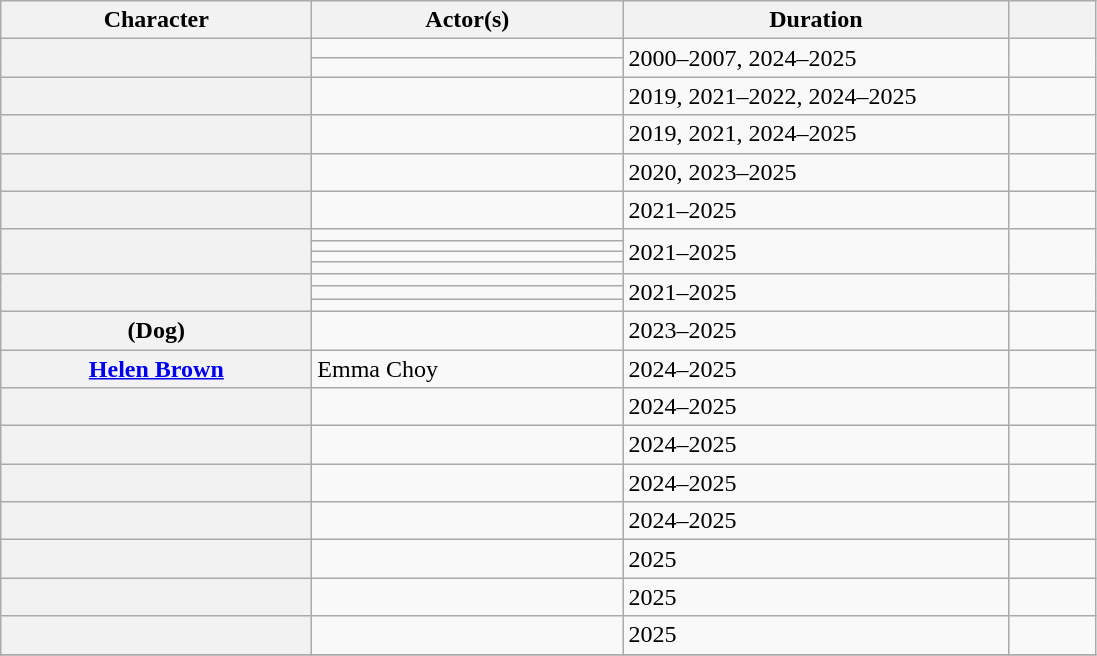<table class="wikitable plainrowheaders sortable">
<tr>
<th width=200>Character</th>
<th width=200>Actor(s)</th>
<th width=250>Duration</th>
<th width=50></th>
</tr>
<tr>
<th scope="row" rowspan="2"></th>
<td></td>
<td rowspan="2">2000–2007, 2024–2025</td>
<td align="center" rowspan="2"></td>
</tr>
<tr>
<td></td>
</tr>
<tr>
<th scope="row"></th>
<td></td>
<td>2019, 2021–2022, 2024–2025</td>
<td align="center"></td>
</tr>
<tr>
<th scope="row"></th>
<td></td>
<td>2019, 2021, 2024–2025</td>
<td align="center"></td>
</tr>
<tr>
<th scope="row"></th>
<td></td>
<td>2020, 2023–2025</td>
<td align="center"></td>
</tr>
<tr>
<th scope="row"></th>
<td></td>
<td>2021–2025</td>
<td align="center"></td>
</tr>
<tr>
<th scope="row" rowspan="4"></th>
<td></td>
<td rowspan="4">2021–2025</td>
<td align="center" rowspan="4"></td>
</tr>
<tr>
<td></td>
</tr>
<tr>
<td></td>
</tr>
<tr>
<td></td>
</tr>
<tr>
<th scope="row" rowspan="3"></th>
<td></td>
<td rowspan="3">2021–2025</td>
<td align="center" rowspan="3"></td>
</tr>
<tr>
<td></td>
</tr>
<tr>
<td></td>
</tr>
<tr>
<th scope="row"> (Dog)</th>
<td></td>
<td>2023–2025</td>
<td align="center"></td>
</tr>
<tr>
<th scope="row"><a href='#'>Helen Brown</a></th>
<td>Emma Choy</td>
<td>2024–2025</td>
<td align="center"></td>
</tr>
<tr>
<th scope="row"></th>
<td></td>
<td>2024–2025</td>
<td align="center"></td>
</tr>
<tr>
<th scope="row"></th>
<td></td>
<td>2024–2025</td>
<td align="center"></td>
</tr>
<tr>
<th scope="row"></th>
<td></td>
<td>2024–2025</td>
<td align="center"></td>
</tr>
<tr>
<th scope="row"></th>
<td></td>
<td>2024–2025</td>
<td align="center"></td>
</tr>
<tr>
<th scope="row"></th>
<td></td>
<td>2025</td>
<td align="center"></td>
</tr>
<tr>
<th scope="row"></th>
<td></td>
<td>2025</td>
<td align="center"></td>
</tr>
<tr>
<th scope="row"></th>
<td></td>
<td>2025</td>
<td align="center"></td>
</tr>
<tr>
</tr>
</table>
